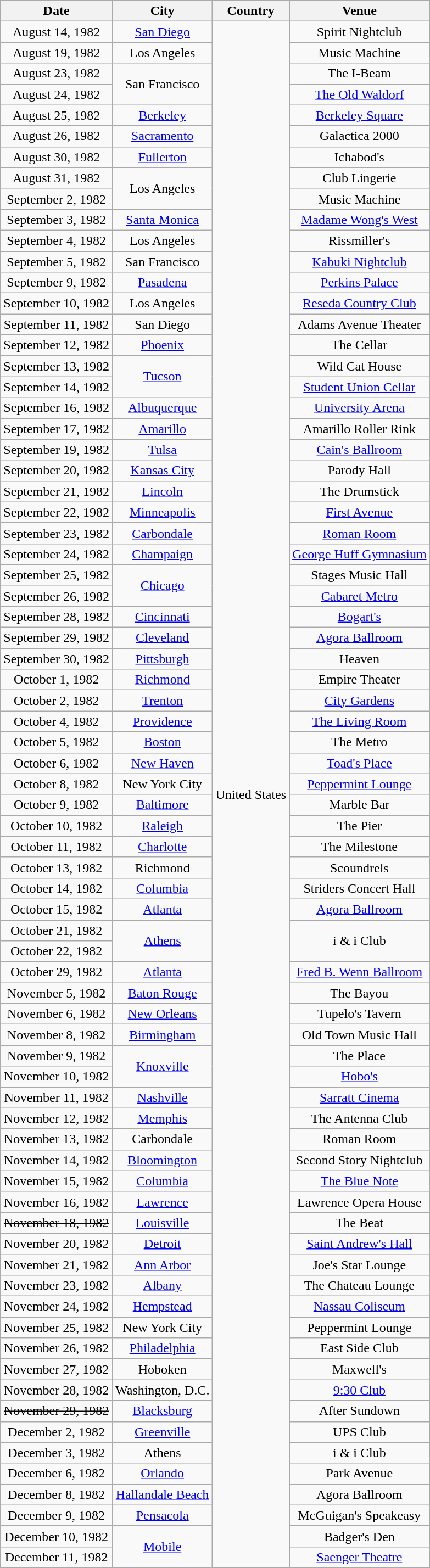<table class="wikitable" style="text-align:center;">
<tr>
<th>Date</th>
<th>City</th>
<th>Country</th>
<th>Venue</th>
</tr>
<tr>
<td>August 14, 1982</td>
<td><a href='#'>San Diego</a></td>
<td rowspan="74">United States</td>
<td>Spirit Nightclub</td>
</tr>
<tr>
<td>August 19, 1982</td>
<td>Los Angeles</td>
<td>Music Machine</td>
</tr>
<tr>
<td>August 23, 1982</td>
<td rowspan="2">San Francisco</td>
<td>The I-Beam</td>
</tr>
<tr>
<td>August 24, 1982</td>
<td><a href='#'>The Old Waldorf</a></td>
</tr>
<tr>
<td>August 25, 1982</td>
<td><a href='#'>Berkeley</a></td>
<td><a href='#'>Berkeley Square</a></td>
</tr>
<tr>
<td>August 26, 1982</td>
<td><a href='#'>Sacramento</a></td>
<td>Galactica 2000</td>
</tr>
<tr>
<td>August 30, 1982</td>
<td><a href='#'>Fullerton</a></td>
<td>Ichabod's</td>
</tr>
<tr>
<td>August 31, 1982</td>
<td rowspan="2">Los Angeles</td>
<td>Club Lingerie</td>
</tr>
<tr>
<td>September 2, 1982</td>
<td>Music Machine</td>
</tr>
<tr>
<td>September 3, 1982</td>
<td><a href='#'>Santa Monica</a></td>
<td><a href='#'>Madame Wong's West</a></td>
</tr>
<tr>
<td>September 4, 1982</td>
<td>Los Angeles</td>
<td>Rissmiller's</td>
</tr>
<tr>
<td>September 5, 1982</td>
<td>San Francisco</td>
<td><a href='#'>Kabuki Nightclub</a></td>
</tr>
<tr>
<td>September 9, 1982</td>
<td><a href='#'>Pasadena</a></td>
<td><a href='#'>Perkins Palace</a></td>
</tr>
<tr>
<td>September 10, 1982</td>
<td>Los Angeles</td>
<td><a href='#'>Reseda Country Club</a></td>
</tr>
<tr>
<td>September 11, 1982</td>
<td>San Diego</td>
<td>Adams Avenue Theater</td>
</tr>
<tr>
<td>September 12, 1982</td>
<td><a href='#'>Phoenix</a></td>
<td>The Cellar</td>
</tr>
<tr>
<td>September 13, 1982</td>
<td rowspan="2"><a href='#'>Tucson</a></td>
<td>Wild Cat House</td>
</tr>
<tr>
<td>September 14, 1982</td>
<td><a href='#'>Student Union Cellar</a></td>
</tr>
<tr>
<td>September 16, 1982</td>
<td><a href='#'>Albuquerque</a></td>
<td><a href='#'>University Arena</a></td>
</tr>
<tr>
<td>September 17, 1982</td>
<td><a href='#'>Amarillo</a></td>
<td>Amarillo Roller Rink</td>
</tr>
<tr>
<td>September 19, 1982</td>
<td><a href='#'>Tulsa</a></td>
<td><a href='#'>Cain's Ballroom</a></td>
</tr>
<tr>
<td>September 20, 1982</td>
<td><a href='#'>Kansas City</a></td>
<td>Parody Hall</td>
</tr>
<tr>
<td>September 21, 1982</td>
<td><a href='#'>Lincoln</a></td>
<td>The Drumstick</td>
</tr>
<tr>
<td>September 22, 1982</td>
<td><a href='#'>Minneapolis</a></td>
<td><a href='#'>First Avenue</a></td>
</tr>
<tr>
<td>September 23, 1982</td>
<td><a href='#'>Carbondale</a></td>
<td><a href='#'>Roman Room</a></td>
</tr>
<tr>
<td>September 24, 1982</td>
<td><a href='#'>Champaign</a></td>
<td><a href='#'>George Huff Gymnasium</a></td>
</tr>
<tr>
<td>September 25, 1982</td>
<td rowspan="2"><a href='#'>Chicago</a></td>
<td>Stages Music Hall</td>
</tr>
<tr>
<td>September 26, 1982</td>
<td><a href='#'>Cabaret Metro</a></td>
</tr>
<tr>
<td>September 28, 1982</td>
<td><a href='#'>Cincinnati</a></td>
<td><a href='#'>Bogart's</a></td>
</tr>
<tr>
<td>September 29, 1982</td>
<td><a href='#'>Cleveland</a></td>
<td><a href='#'>Agora Ballroom</a></td>
</tr>
<tr>
<td>September 30, 1982</td>
<td><a href='#'>Pittsburgh</a></td>
<td>Heaven</td>
</tr>
<tr>
<td>October 1, 1982</td>
<td><a href='#'>Richmond</a></td>
<td>Empire Theater</td>
</tr>
<tr>
<td>October 2, 1982</td>
<td><a href='#'>Trenton</a></td>
<td><a href='#'>City Gardens</a></td>
</tr>
<tr>
<td>October 4, 1982</td>
<td><a href='#'>Providence</a></td>
<td><a href='#'>The Living Room</a></td>
</tr>
<tr>
<td>October 5, 1982</td>
<td><a href='#'>Boston</a></td>
<td>The Metro</td>
</tr>
<tr>
<td>October 6, 1982</td>
<td><a href='#'>New Haven</a></td>
<td><a href='#'>Toad's Place</a></td>
</tr>
<tr>
<td>October 8, 1982</td>
<td>New York City</td>
<td><a href='#'>Peppermint Lounge</a></td>
</tr>
<tr>
<td>October 9, 1982</td>
<td><a href='#'>Baltimore</a></td>
<td>Marble Bar</td>
</tr>
<tr>
<td>October 10, 1982</td>
<td><a href='#'>Raleigh</a></td>
<td>The Pier</td>
</tr>
<tr>
<td>October 11, 1982</td>
<td><a href='#'>Charlotte</a></td>
<td>The Milestone</td>
</tr>
<tr>
<td>October 13, 1982</td>
<td>Richmond</td>
<td>Scoundrels</td>
</tr>
<tr>
<td>October 14, 1982</td>
<td><a href='#'>Columbia</a></td>
<td>Striders Concert Hall</td>
</tr>
<tr>
<td>October 15, 1982</td>
<td><a href='#'>Atlanta</a></td>
<td><a href='#'>Agora Ballroom</a></td>
</tr>
<tr>
<td>October 21, 1982</td>
<td rowspan="2"><a href='#'>Athens</a></td>
<td rowspan="2">i & i Club</td>
</tr>
<tr>
<td>October 22, 1982</td>
</tr>
<tr>
<td>October 29, 1982</td>
<td><a href='#'>Atlanta</a></td>
<td><a href='#'>Fred B. Wenn Ballroom</a></td>
</tr>
<tr>
<td>November 5, 1982</td>
<td><a href='#'>Baton Rouge</a></td>
<td>The Bayou</td>
</tr>
<tr>
<td>November 6, 1982</td>
<td><a href='#'>New Orleans</a></td>
<td>Tupelo's Tavern</td>
</tr>
<tr>
<td>November 8, 1982</td>
<td><a href='#'>Birmingham</a></td>
<td>Old Town Music Hall</td>
</tr>
<tr>
<td>November 9, 1982</td>
<td rowspan="2"><a href='#'>Knoxville</a></td>
<td>The Place</td>
</tr>
<tr>
<td>November 10, 1982</td>
<td><a href='#'>Hobo's</a></td>
</tr>
<tr>
<td>November 11, 1982</td>
<td><a href='#'>Nashville</a></td>
<td><a href='#'>Sarratt Cinema</a></td>
</tr>
<tr>
<td>November 12, 1982</td>
<td><a href='#'>Memphis</a></td>
<td>The Antenna Club</td>
</tr>
<tr>
<td>November 13, 1982</td>
<td>Carbondale</td>
<td>Roman Room</td>
</tr>
<tr>
<td>November 14, 1982</td>
<td><a href='#'>Bloomington</a></td>
<td>Second Story Nightclub</td>
</tr>
<tr>
<td>November 15, 1982</td>
<td><a href='#'>Columbia</a></td>
<td><a href='#'>The Blue Note</a></td>
</tr>
<tr>
<td>November 16, 1982</td>
<td><a href='#'>Lawrence</a></td>
<td>Lawrence Opera House</td>
</tr>
<tr>
<td><s>November 18, 1982</s></td>
<td><a href='#'>Louisville</a></td>
<td>The Beat</td>
</tr>
<tr>
<td>November 20, 1982</td>
<td><a href='#'>Detroit</a></td>
<td><a href='#'>Saint Andrew's Hall</a></td>
</tr>
<tr>
<td>November 21, 1982</td>
<td><a href='#'>Ann Arbor</a></td>
<td>Joe's Star Lounge</td>
</tr>
<tr>
<td>November 23, 1982</td>
<td><a href='#'>Albany</a></td>
<td>The Chateau Lounge</td>
</tr>
<tr>
<td>November 24, 1982</td>
<td><a href='#'>Hempstead</a></td>
<td><a href='#'>Nassau Coliseum</a></td>
</tr>
<tr>
<td>November 25, 1982</td>
<td>New York City</td>
<td>Peppermint Lounge</td>
</tr>
<tr>
<td>November 26, 1982</td>
<td><a href='#'>Philadelphia</a></td>
<td>East Side Club</td>
</tr>
<tr>
<td>November 27, 1982</td>
<td>Hoboken</td>
<td>Maxwell's</td>
</tr>
<tr>
<td>November 28, 1982</td>
<td>Washington, D.C.</td>
<td><a href='#'>9:30 Club</a></td>
</tr>
<tr>
<td><s>November 29, 1982</s></td>
<td><a href='#'>Blacksburg</a></td>
<td>After Sundown</td>
</tr>
<tr>
<td>December 2, 1982</td>
<td><a href='#'>Greenville</a></td>
<td>UPS Club</td>
</tr>
<tr>
<td>December 3, 1982</td>
<td>Athens</td>
<td>i & i Club</td>
</tr>
<tr>
<td>December 6, 1982</td>
<td><a href='#'>Orlando</a></td>
<td>Park Avenue</td>
</tr>
<tr>
<td>December 8, 1982</td>
<td><a href='#'>Hallandale Beach</a></td>
<td>Agora Ballroom</td>
</tr>
<tr>
<td>December 9, 1982</td>
<td><a href='#'>Pensacola</a></td>
<td>McGuigan's Speakeasy</td>
</tr>
<tr>
<td>December 10, 1982</td>
<td rowspan="2"><a href='#'>Mobile</a></td>
<td>Badger's Den</td>
</tr>
<tr>
<td>December 11, 1982</td>
<td><a href='#'>Saenger Theatre</a></td>
</tr>
</table>
